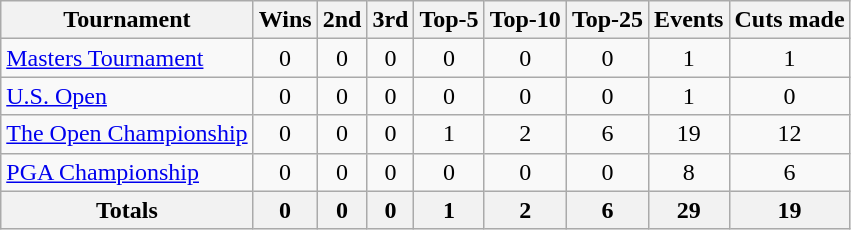<table class=wikitable style=text-align:center>
<tr>
<th>Tournament</th>
<th>Wins</th>
<th>2nd</th>
<th>3rd</th>
<th>Top-5</th>
<th>Top-10</th>
<th>Top-25</th>
<th>Events</th>
<th>Cuts made</th>
</tr>
<tr>
<td align=left><a href='#'>Masters Tournament</a></td>
<td>0</td>
<td>0</td>
<td>0</td>
<td>0</td>
<td>0</td>
<td>0</td>
<td>1</td>
<td>1</td>
</tr>
<tr>
<td align=left><a href='#'>U.S. Open</a></td>
<td>0</td>
<td>0</td>
<td>0</td>
<td>0</td>
<td>0</td>
<td>0</td>
<td>1</td>
<td>0</td>
</tr>
<tr>
<td align=left><a href='#'>The Open Championship</a></td>
<td>0</td>
<td>0</td>
<td>0</td>
<td>1</td>
<td>2</td>
<td>6</td>
<td>19</td>
<td>12</td>
</tr>
<tr>
<td align=left><a href='#'>PGA Championship</a></td>
<td>0</td>
<td>0</td>
<td>0</td>
<td>0</td>
<td>0</td>
<td>0</td>
<td>8</td>
<td>6</td>
</tr>
<tr>
<th>Totals</th>
<th>0</th>
<th>0</th>
<th>0</th>
<th>1</th>
<th>2</th>
<th>6</th>
<th>29</th>
<th>19</th>
</tr>
</table>
